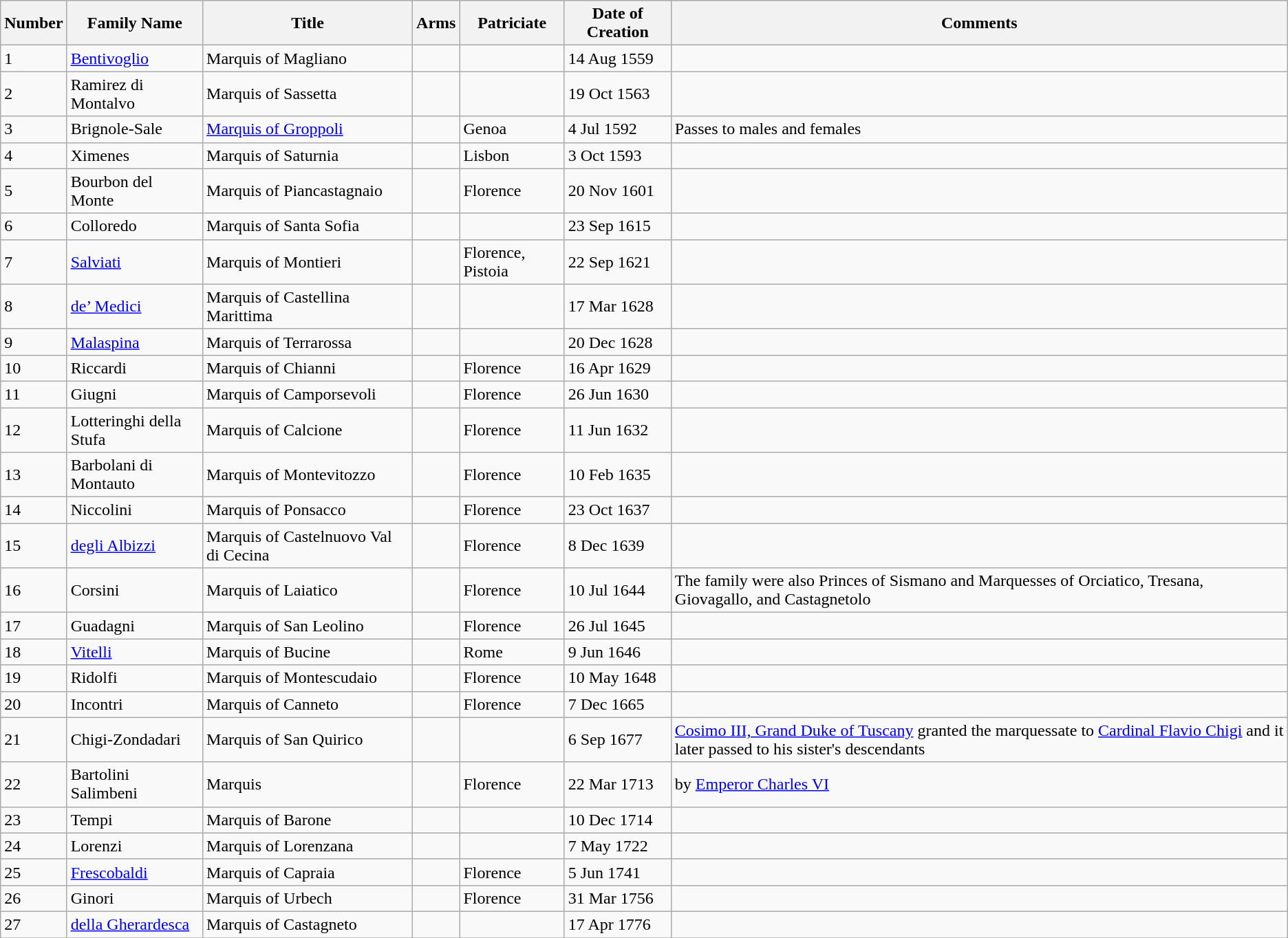<table class="wikitable sortable">
<tr>
<th>Number</th>
<th>Family Name</th>
<th>Title</th>
<th class="unsortable">Arms</th>
<th>Patriciate</th>
<th>Date of Creation</th>
<th>Comments</th>
</tr>
<tr>
<td>1</td>
<td><a href='#'>Bentivoglio</a></td>
<td>Marquis of Magliano</td>
<td></td>
<td></td>
<td>14 Aug 1559</td>
<td></td>
</tr>
<tr>
<td>2</td>
<td>Ramirez di Montalvo</td>
<td>Marquis of Sassetta</td>
<td></td>
<td></td>
<td>19 Oct 1563</td>
<td></td>
</tr>
<tr>
<td>3</td>
<td>Brignole-Sale</td>
<td><a href='#'>Marquis of Groppoli</a></td>
<td></td>
<td>Genoa</td>
<td>4 Jul 1592</td>
<td>Passes to males and females</td>
</tr>
<tr>
<td>4</td>
<td>Ximenes</td>
<td>Marquis of Saturnia</td>
<td></td>
<td>Lisbon</td>
<td>3 Oct 1593</td>
<td></td>
</tr>
<tr>
<td>5</td>
<td>Bourbon del Monte</td>
<td>Marquis of Piancastagnaio</td>
<td></td>
<td>Florence</td>
<td>20 Nov 1601</td>
<td></td>
</tr>
<tr>
<td>6</td>
<td>Colloredo</td>
<td>Marquis of Santa Sofia</td>
<td></td>
<td></td>
<td>23 Sep 1615</td>
<td></td>
</tr>
<tr>
<td>7</td>
<td><a href='#'>Salviati</a></td>
<td>Marquis of Montieri</td>
<td></td>
<td>Florence, Pistoia</td>
<td>22 Sep 1621</td>
<td></td>
</tr>
<tr>
<td>8</td>
<td><a href='#'>de’ Medici</a></td>
<td>Marquis of Castellina Marittima</td>
<td></td>
<td></td>
<td>17 Mar 1628</td>
<td></td>
</tr>
<tr>
<td>9</td>
<td><a href='#'>Malaspina</a></td>
<td>Marquis of Terrarossa</td>
<td></td>
<td></td>
<td>20 Dec 1628</td>
<td></td>
</tr>
<tr>
<td>10</td>
<td>Riccardi</td>
<td>Marquis of Chianni</td>
<td></td>
<td>Florence</td>
<td>16 Apr 1629</td>
<td></td>
</tr>
<tr>
<td>11</td>
<td>Giugni</td>
<td>Marquis of Camporsevoli</td>
<td></td>
<td>Florence</td>
<td>26 Jun 1630</td>
<td></td>
</tr>
<tr>
<td>12</td>
<td>Lotteringhi della Stufa</td>
<td>Marquis of Calcione</td>
<td></td>
<td>Florence</td>
<td>11 Jun 1632</td>
<td></td>
</tr>
<tr>
<td>13</td>
<td>Barbolani di Montauto</td>
<td>Marquis of Montevitozzo</td>
<td></td>
<td>Florence</td>
<td>10 Feb 1635</td>
<td></td>
</tr>
<tr>
<td>14</td>
<td>Niccolini</td>
<td>Marquis of Ponsacco</td>
<td></td>
<td>Florence</td>
<td>23 Oct 1637</td>
<td></td>
</tr>
<tr>
<td>15</td>
<td><a href='#'>degli Albizzi</a></td>
<td>Marquis of Castelnuovo Val di Cecina</td>
<td></td>
<td>Florence</td>
<td>8 Dec 1639</td>
<td></td>
</tr>
<tr>
<td>16</td>
<td>Corsini</td>
<td>Marquis of Laiatico</td>
<td></td>
<td>Florence</td>
<td>10 Jul 1644</td>
<td>The family were also Princes of Sismano and Marquesses of Orciatico, Tresana, Giovagallo, and Castagnetolo</td>
</tr>
<tr>
<td>17</td>
<td>Guadagni</td>
<td>Marquis of San Leolino</td>
<td></td>
<td>Florence</td>
<td>26 Jul 1645</td>
<td></td>
</tr>
<tr>
<td>18</td>
<td><a href='#'>Vitelli</a></td>
<td>Marquis of Bucine</td>
<td></td>
<td>Rome</td>
<td>9 Jun 1646</td>
<td></td>
</tr>
<tr>
<td>19</td>
<td>Ridolfi</td>
<td>Marquis of Montescudaio</td>
<td></td>
<td>Florence</td>
<td>10 May 1648</td>
<td></td>
</tr>
<tr>
<td>20</td>
<td>Incontri</td>
<td>Marquis of Canneto</td>
<td></td>
<td>Florence</td>
<td>7 Dec 1665</td>
<td></td>
</tr>
<tr>
<td>21</td>
<td>Chigi-Zondadari</td>
<td>Marquis of San Quirico</td>
<td></td>
<td></td>
<td>6 Sep 1677</td>
<td><a href='#'>Cosimo III, Grand Duke of Tuscany</a> granted the marquessate to <a href='#'>Cardinal Flavio Chigi</a> and it later passed to his sister's descendants</td>
</tr>
<tr>
<td>22</td>
<td>Bartolini Salimbeni</td>
<td>Marquis</td>
<td></td>
<td>Florence</td>
<td>22 Mar 1713</td>
<td>by <a href='#'>Emperor Charles VI</a></td>
</tr>
<tr>
<td>23</td>
<td>Tempi</td>
<td>Marquis of Barone</td>
<td></td>
<td></td>
<td>10 Dec 1714</td>
<td></td>
</tr>
<tr>
<td>24</td>
<td>Lorenzi</td>
<td>Marquis of Lorenzana</td>
<td></td>
<td></td>
<td>7 May 1722</td>
<td></td>
</tr>
<tr>
<td>25</td>
<td><a href='#'>Frescobaldi</a></td>
<td>Marquis of Capraia</td>
<td></td>
<td>Florence</td>
<td>5 Jun 1741</td>
<td></td>
</tr>
<tr>
<td>26</td>
<td>Ginori</td>
<td>Marquis of Urbech</td>
<td></td>
<td>Florence</td>
<td>31 Mar 1756</td>
<td></td>
</tr>
<tr>
<td>27</td>
<td><a href='#'>della Gherardesca</a></td>
<td>Marquis of Castagneto</td>
<td></td>
<td></td>
<td>17 Apr 1776</td>
<td></td>
</tr>
<tr>
</tr>
</table>
